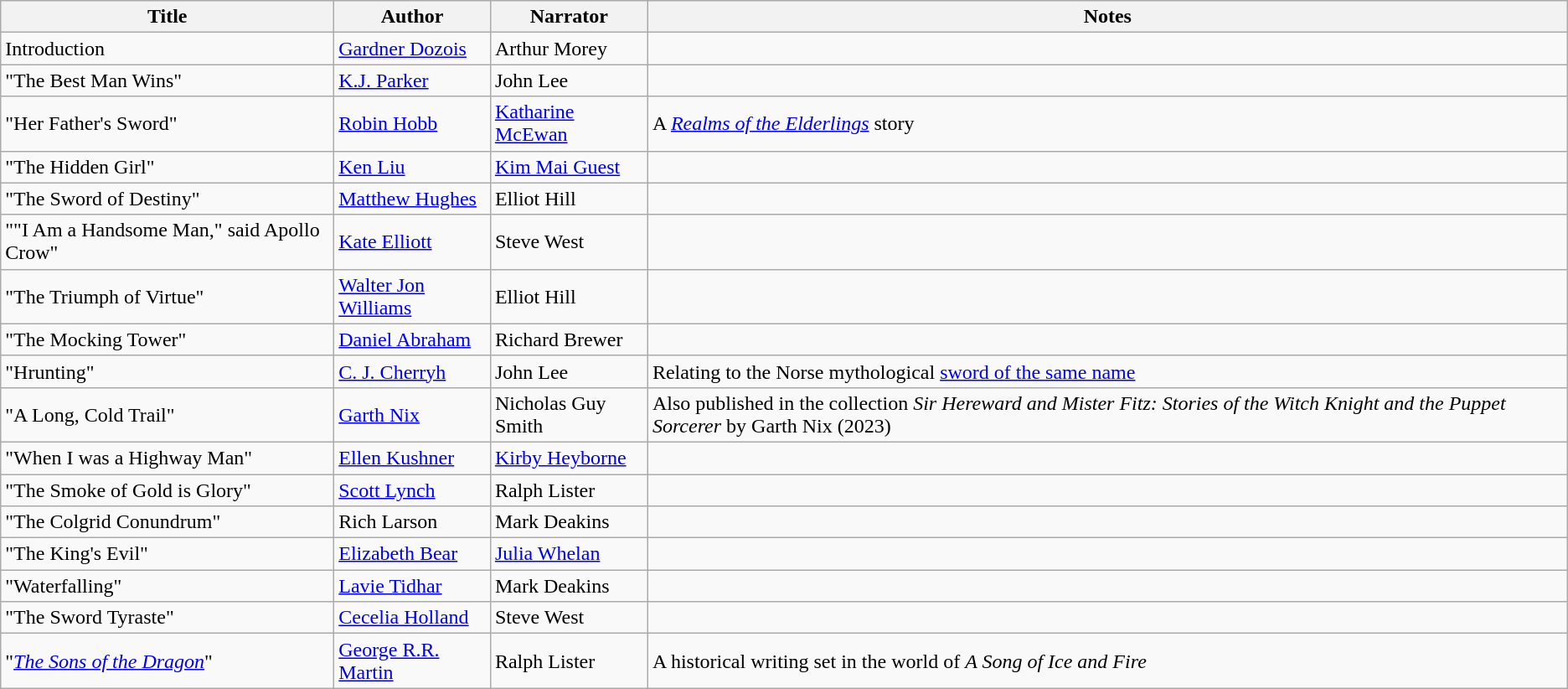<table class="wikitable sortable">
<tr>
<th>Title</th>
<th>Author</th>
<th>Narrator</th>
<th>Notes</th>
</tr>
<tr>
<td>Introduction</td>
<td><a href='#'>Gardner Dozois</a></td>
<td>Arthur Morey</td>
<td></td>
</tr>
<tr>
<td>"The Best Man Wins"</td>
<td><a href='#'>K.J. Parker</a></td>
<td>John Lee</td>
<td></td>
</tr>
<tr>
<td>"Her Father's Sword"</td>
<td><a href='#'>Robin Hobb</a></td>
<td><a href='#'>Katharine McEwan</a></td>
<td>A <em><a href='#'>Realms of the Elderlings</a></em> story</td>
</tr>
<tr>
<td>"The Hidden Girl"</td>
<td><a href='#'>Ken Liu</a></td>
<td><a href='#'>Kim Mai Guest</a></td>
<td></td>
</tr>
<tr>
<td>"The Sword of Destiny"</td>
<td><a href='#'>Matthew Hughes</a></td>
<td>Elliot Hill</td>
<td></td>
</tr>
<tr>
<td>""I Am a Handsome Man," said Apollo Crow"</td>
<td><a href='#'>Kate Elliott</a></td>
<td>Steve West</td>
<td></td>
</tr>
<tr>
<td>"The Triumph of Virtue"</td>
<td><a href='#'>Walter Jon Williams</a></td>
<td>Elliot Hill</td>
<td></td>
</tr>
<tr>
<td>"The Mocking Tower"</td>
<td><a href='#'>Daniel Abraham</a></td>
<td>Richard Brewer</td>
<td></td>
</tr>
<tr>
<td>"Hrunting"</td>
<td><a href='#'>C. J. Cherryh</a></td>
<td>John Lee</td>
<td>Relating to the Norse mythological <a href='#'>sword of the same name</a></td>
</tr>
<tr>
<td>"A Long, Cold Trail"</td>
<td><a href='#'>Garth Nix</a></td>
<td>Nicholas Guy Smith</td>
<td>Also published in the collection <em>Sir Hereward and Mister Fitz: Stories of the Witch Knight and the Puppet Sorcerer</em> by Garth Nix (2023)</td>
</tr>
<tr>
<td>"When I was a Highway Man"</td>
<td><a href='#'>Ellen Kushner</a></td>
<td><a href='#'>Kirby Heyborne</a></td>
<td></td>
</tr>
<tr>
<td>"The Smoke of Gold is Glory"</td>
<td><a href='#'>Scott Lynch</a></td>
<td>Ralph Lister</td>
<td></td>
</tr>
<tr>
<td>"The Colgrid Conundrum"</td>
<td>Rich Larson</td>
<td>Mark Deakins</td>
<td></td>
</tr>
<tr>
<td>"The King's Evil"</td>
<td><a href='#'>Elizabeth Bear</a></td>
<td><a href='#'>Julia Whelan</a></td>
<td></td>
</tr>
<tr>
<td>"Waterfalling"</td>
<td><a href='#'>Lavie Tidhar</a></td>
<td>Mark Deakins</td>
<td></td>
</tr>
<tr>
<td>"The Sword Tyraste"</td>
<td><a href='#'>Cecelia Holland</a></td>
<td>Steve West</td>
<td></td>
</tr>
<tr>
<td>"<em><a href='#'>The Sons of the Dragon</a></em>"</td>
<td><a href='#'>George R.R. Martin</a></td>
<td>Ralph Lister</td>
<td>A historical writing set in the world of <em>A Song of Ice and Fire</em></td>
</tr>
</table>
